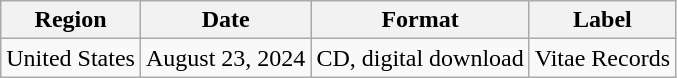<table class=wikitable>
<tr>
<th>Region</th>
<th>Date</th>
<th>Format</th>
<th>Label</th>
</tr>
<tr>
<td>United States</td>
<td>August 23, 2024</td>
<td>CD, digital download</td>
<td>Vitae Records</td>
</tr>
</table>
